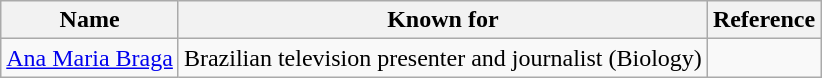<table class="wikitable">
<tr>
<th>Name</th>
<th>Known for</th>
<th>Reference</th>
</tr>
<tr>
<td><a href='#'>Ana Maria Braga</a></td>
<td>Brazilian television presenter and journalist (Biology)</td>
<td></td>
</tr>
</table>
